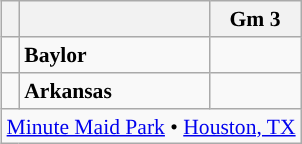<table class="wikitable" style="float:right; font-size:90%">
<tr>
<th style="width: 5px"></th>
<th style="width: 120px"></th>
<th>Gm 3</th>
</tr>
<tr>
<td></td>
<td><strong>Baylor</strong></td>
<td></td>
</tr>
<tr>
<td></td>
<td><strong>Arkansas</strong></td>
<td></td>
</tr>
<tr>
<td colspan=6 style="text-align:center"><a href='#'>Minute Maid Park</a> • <a href='#'>Houston, TX</a><br></td>
</tr>
</table>
